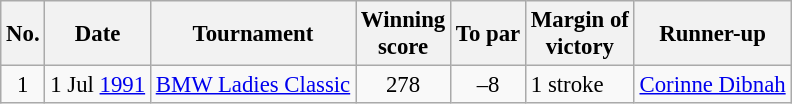<table class="wikitable" style="font-size:95%;">
<tr>
<th>No.</th>
<th>Date</th>
<th>Tournament</th>
<th>Winning<br>score</th>
<th>To par</th>
<th>Margin of<br>victory</th>
<th>Runner-up</th>
</tr>
<tr>
<td align=center>1</td>
<td align=right>1 Jul <a href='#'>1991</a></td>
<td><a href='#'>BMW Ladies Classic</a></td>
<td align=center>278</td>
<td align=center>–8</td>
<td>1 stroke</td>
<td> <a href='#'>Corinne Dibnah</a></td>
</tr>
</table>
